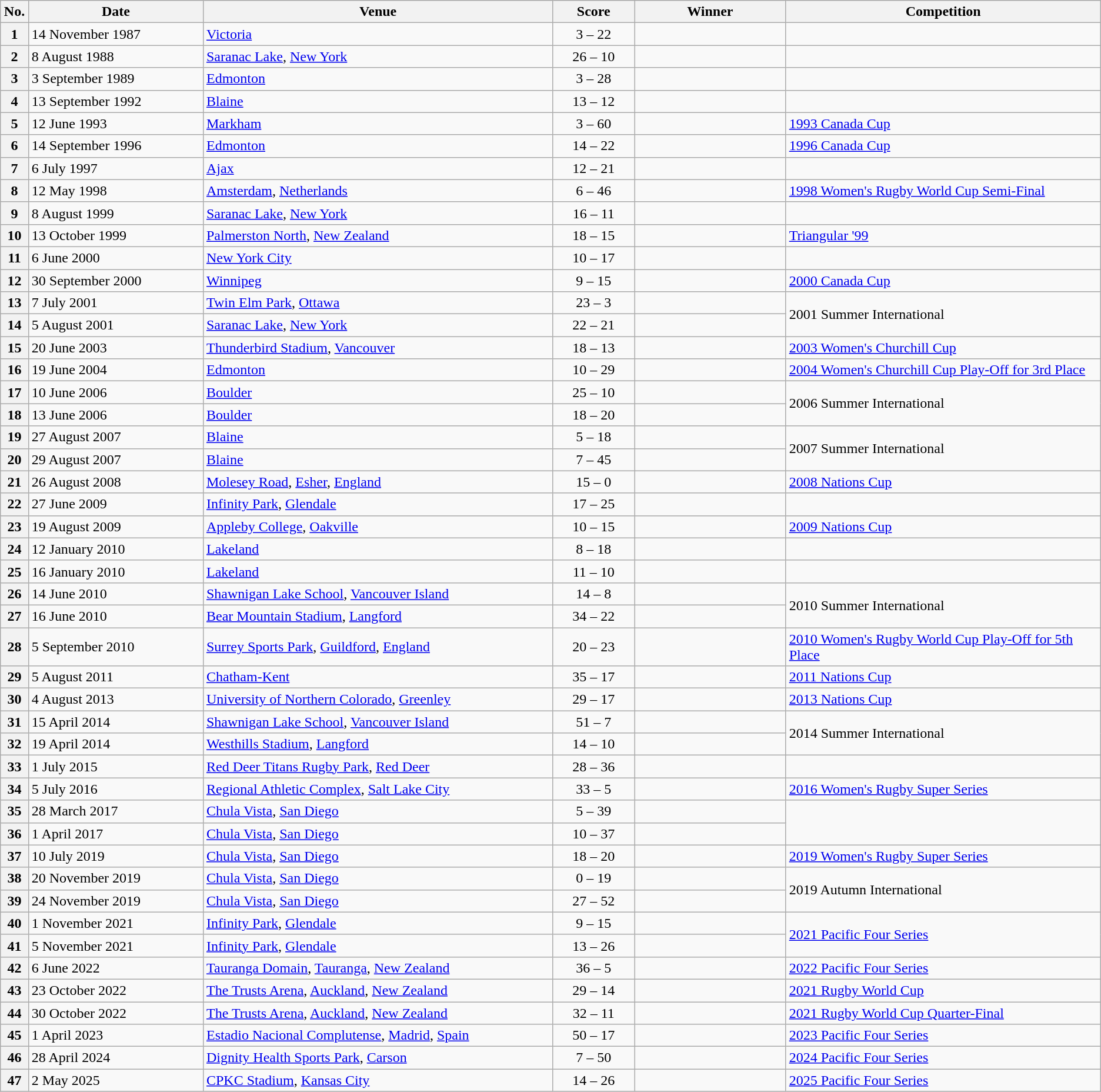<table class="wikitable sortable">
<tr>
<th style="width:1%">No.</th>
<th style="width:15%">Date</th>
<th style="width:30%">Venue</th>
<th style="width:7%">Score</th>
<th style="width:13%">Winner</th>
<th style="width:27%">Competition</th>
</tr>
<tr>
<th>1</th>
<td>14 November 1987</td>
<td><a href='#'>Victoria</a></td>
<td align="center">3 – 22</td>
<td></td>
<td></td>
</tr>
<tr>
<th>2</th>
<td>8 August 1988</td>
<td><a href='#'>Saranac Lake</a>, <a href='#'>New York</a></td>
<td align="center">26 – 10</td>
<td></td>
<td></td>
</tr>
<tr>
<th>3</th>
<td>3 September 1989</td>
<td><a href='#'>Edmonton</a></td>
<td align="center">3 – 28</td>
<td></td>
<td></td>
</tr>
<tr>
<th>4</th>
<td>13 September 1992</td>
<td><a href='#'>Blaine</a></td>
<td align="center">13 – 12</td>
<td></td>
<td></td>
</tr>
<tr>
<th>5</th>
<td>12 June 1993</td>
<td><a href='#'>Markham</a></td>
<td align="center">3 – 60</td>
<td></td>
<td><a href='#'>1993 Canada Cup</a></td>
</tr>
<tr>
<th>6</th>
<td>14 September 1996</td>
<td><a href='#'>Edmonton</a></td>
<td align="center">14 – 22</td>
<td></td>
<td><a href='#'>1996 Canada Cup</a></td>
</tr>
<tr>
<th>7</th>
<td>6 July 1997</td>
<td><a href='#'>Ajax</a></td>
<td align="center">12 – 21</td>
<td></td>
<td></td>
</tr>
<tr>
<th>8</th>
<td>12 May 1998</td>
<td><a href='#'>Amsterdam</a>, <a href='#'>Netherlands</a></td>
<td align="center">6 – 46</td>
<td></td>
<td><a href='#'>1998 Women's Rugby World Cup Semi-Final</a></td>
</tr>
<tr>
<th>9</th>
<td>8 August 1999</td>
<td><a href='#'>Saranac Lake</a>, <a href='#'>New York</a></td>
<td align="center">16 – 11</td>
<td></td>
<td></td>
</tr>
<tr>
<th>10</th>
<td>13 October 1999</td>
<td><a href='#'>Palmerston North</a>, <a href='#'>New Zealand</a></td>
<td align="center">18 – 15</td>
<td></td>
<td><a href='#'>Triangular '99</a></td>
</tr>
<tr>
<th>11</th>
<td>6 June 2000</td>
<td><a href='#'>New York City</a></td>
<td align="center">10 – 17</td>
<td></td>
<td></td>
</tr>
<tr>
<th>12</th>
<td>30 September 2000</td>
<td><a href='#'>Winnipeg</a></td>
<td align="center">9 – 15</td>
<td></td>
<td><a href='#'>2000 Canada Cup</a></td>
</tr>
<tr>
<th>13</th>
<td>7 July 2001</td>
<td><a href='#'>Twin Elm Park</a>, <a href='#'>Ottawa</a></td>
<td align="center">23 – 3</td>
<td></td>
<td rowspan=2>2001 Summer International</td>
</tr>
<tr>
<th>14</th>
<td>5 August 2001</td>
<td><a href='#'>Saranac Lake</a>, <a href='#'>New York</a></td>
<td align="center">22 – 21</td>
<td></td>
</tr>
<tr>
<th>15</th>
<td>20 June 2003</td>
<td><a href='#'>Thunderbird Stadium</a>, <a href='#'>Vancouver</a></td>
<td align="center">18 – 13</td>
<td></td>
<td><a href='#'>2003 Women's Churchill Cup</a></td>
</tr>
<tr>
<th>16</th>
<td>19 June 2004</td>
<td><a href='#'>Edmonton</a></td>
<td align="center">10 – 29</td>
<td></td>
<td><a href='#'>2004 Women's Churchill Cup Play-Off for 3rd Place</a></td>
</tr>
<tr>
<th>17</th>
<td>10 June 2006</td>
<td><a href='#'>Boulder</a></td>
<td align="center">25 – 10</td>
<td></td>
<td rowspan=2>2006 Summer International</td>
</tr>
<tr>
<th>18</th>
<td>13 June 2006</td>
<td><a href='#'>Boulder</a></td>
<td align="center">18 – 20</td>
<td></td>
</tr>
<tr>
<th>19</th>
<td>27 August 2007</td>
<td><a href='#'>Blaine</a></td>
<td align="center">5 – 18</td>
<td></td>
<td rowspan=2>2007 Summer International</td>
</tr>
<tr>
<th>20</th>
<td>29 August 2007</td>
<td><a href='#'>Blaine</a></td>
<td align="center">7 – 45</td>
<td></td>
</tr>
<tr>
<th>21</th>
<td>26 August 2008</td>
<td><a href='#'>Molesey Road</a>, <a href='#'>Esher</a>, <a href='#'>England</a></td>
<td align="center">15 – 0</td>
<td></td>
<td><a href='#'>2008 Nations Cup</a></td>
</tr>
<tr>
<th>22</th>
<td>27 June 2009</td>
<td><a href='#'>Infinity Park</a>, <a href='#'>Glendale</a></td>
<td align="center">17 – 25</td>
<td></td>
<td></td>
</tr>
<tr>
<th>23</th>
<td>19 August 2009</td>
<td><a href='#'>Appleby College</a>, <a href='#'>Oakville</a></td>
<td align="center">10 – 15</td>
<td></td>
<td><a href='#'>2009 Nations Cup</a></td>
</tr>
<tr>
<th>24</th>
<td>12 January 2010</td>
<td><a href='#'>Lakeland</a></td>
<td align="center">8 – 18</td>
<td></td>
<td></td>
</tr>
<tr>
<th>25</th>
<td>16 January 2010</td>
<td><a href='#'>Lakeland</a></td>
<td align="center">11 – 10</td>
<td></td>
<td></td>
</tr>
<tr>
<th>26</th>
<td>14 June 2010</td>
<td><a href='#'>Shawnigan Lake School</a>, <a href='#'>Vancouver Island</a></td>
<td align="center">14 – 8</td>
<td></td>
<td rowspan=2>2010 Summer International</td>
</tr>
<tr>
<th>27</th>
<td>16 June 2010</td>
<td><a href='#'>Bear Mountain Stadium</a>, <a href='#'>Langford</a></td>
<td align="center">34 – 22</td>
<td></td>
</tr>
<tr>
<th>28</th>
<td>5 September 2010</td>
<td><a href='#'>Surrey Sports Park</a>, <a href='#'>Guildford</a>, <a href='#'>England</a></td>
<td align="center">20 – 23</td>
<td></td>
<td><a href='#'>2010 Women's Rugby World Cup Play-Off for 5th Place</a></td>
</tr>
<tr>
<th>29</th>
<td>5 August 2011</td>
<td><a href='#'>Chatham-Kent</a></td>
<td align="center">35 – 17</td>
<td></td>
<td><a href='#'>2011 Nations Cup</a></td>
</tr>
<tr>
<th>30</th>
<td>4 August 2013</td>
<td><a href='#'>University of Northern Colorado</a>, <a href='#'>Greenley</a></td>
<td align="center">29 – 17</td>
<td></td>
<td><a href='#'>2013 Nations Cup</a></td>
</tr>
<tr>
<th>31</th>
<td>15 April 2014</td>
<td><a href='#'>Shawnigan Lake School</a>, <a href='#'>Vancouver Island</a></td>
<td align="center">51 – 7</td>
<td></td>
<td rowspan=2>2014 Summer International</td>
</tr>
<tr>
<th>32</th>
<td>19 April 2014</td>
<td><a href='#'>Westhills Stadium</a>, <a href='#'>Langford</a></td>
<td align="center">14 – 10</td>
<td></td>
</tr>
<tr>
<th>33</th>
<td>1 July 2015</td>
<td><a href='#'>Red Deer Titans Rugby Park</a>, <a href='#'>Red Deer</a></td>
<td align="center">28 – 36</td>
<td></td>
<td></td>
</tr>
<tr>
<th>34</th>
<td>5 July 2016</td>
<td><a href='#'>Regional Athletic Complex</a>, <a href='#'>Salt Lake City</a></td>
<td align="center">33 – 5</td>
<td></td>
<td><a href='#'>2016 Women's Rugby Super Series</a></td>
</tr>
<tr>
<th>35</th>
<td>28 March 2017</td>
<td><a href='#'>Chula Vista</a>, <a href='#'>San Diego</a></td>
<td align="center">5 – 39</td>
<td></td>
<td rowspan=2></td>
</tr>
<tr>
<th>36</th>
<td>1 April 2017</td>
<td><a href='#'>Chula Vista</a>, <a href='#'>San Diego</a></td>
<td align="center">10 – 37</td>
<td></td>
</tr>
<tr>
<th>37</th>
<td>10 July 2019</td>
<td><a href='#'>Chula Vista</a>, <a href='#'>San Diego</a></td>
<td align="center">18 – 20</td>
<td></td>
<td><a href='#'>2019 Women's Rugby Super Series</a></td>
</tr>
<tr>
<th>38</th>
<td>20 November 2019</td>
<td><a href='#'>Chula Vista</a>, <a href='#'>San Diego</a></td>
<td align="center">0 – 19</td>
<td></td>
<td rowspan=2>2019 Autumn International</td>
</tr>
<tr>
<th>39</th>
<td>24 November 2019</td>
<td><a href='#'>Chula Vista</a>, <a href='#'>San Diego</a></td>
<td align="center">27 – 52</td>
<td></td>
</tr>
<tr>
<th>40</th>
<td>1 November 2021</td>
<td><a href='#'>Infinity Park</a>, <a href='#'>Glendale</a></td>
<td align="center">9 – 15</td>
<td></td>
<td rowspan=2><a href='#'>2021 Pacific Four Series</a></td>
</tr>
<tr>
<th>41</th>
<td>5 November 2021</td>
<td><a href='#'>Infinity Park</a>, <a href='#'>Glendale</a></td>
<td align="center">13 – 26</td>
<td></td>
</tr>
<tr>
<th>42</th>
<td>6 June 2022</td>
<td><a href='#'>Tauranga Domain</a>, <a href='#'>Tauranga</a>, <a href='#'>New Zealand</a></td>
<td align="center">36 – 5</td>
<td></td>
<td><a href='#'>2022 Pacific Four Series</a></td>
</tr>
<tr>
<th>43</th>
<td>23 October 2022</td>
<td><a href='#'>The Trusts Arena</a>, <a href='#'>Auckland</a>, <a href='#'>New Zealand</a></td>
<td align="center">29 – 14</td>
<td></td>
<td><a href='#'>2021 Rugby World Cup</a></td>
</tr>
<tr>
<th>44</th>
<td>30 October 2022</td>
<td><a href='#'>The Trusts Arena</a>, <a href='#'>Auckland</a>, <a href='#'>New Zealand</a></td>
<td align="center">32 – 11</td>
<td></td>
<td><a href='#'>2021 Rugby World Cup Quarter-Final</a></td>
</tr>
<tr>
<th>45</th>
<td>1 April 2023</td>
<td><a href='#'>Estadio Nacional Complutense</a>, <a href='#'>Madrid</a>, <a href='#'>Spain</a></td>
<td align="center">50 – 17</td>
<td></td>
<td><a href='#'>2023 Pacific Four Series</a></td>
</tr>
<tr>
<th>46</th>
<td>28 April 2024</td>
<td><a href='#'>Dignity Health Sports Park</a>, <a href='#'>Carson</a></td>
<td align="center">7 – 50</td>
<td></td>
<td><a href='#'>2024 Pacific Four Series</a></td>
</tr>
<tr>
<th>47</th>
<td>2 May 2025</td>
<td><a href='#'>CPKC Stadium</a>, <a href='#'>Kansas City</a></td>
<td align="center">14 – 26</td>
<td></td>
<td><a href='#'>2025 Pacific Four Series</a></td>
</tr>
</table>
